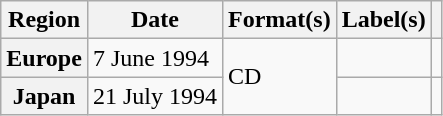<table class="wikitable plainrowheaders">
<tr>
<th scope="col">Region</th>
<th scope="col">Date</th>
<th scope="col">Format(s)</th>
<th scope="col">Label(s)</th>
<th scope="col"></th>
</tr>
<tr>
<th scope="row">Europe</th>
<td>7 June 1994</td>
<td rowspan="2">CD</td>
<td></td>
<td></td>
</tr>
<tr>
<th scope="row">Japan</th>
<td>21 July 1994</td>
<td></td>
<td></td>
</tr>
</table>
